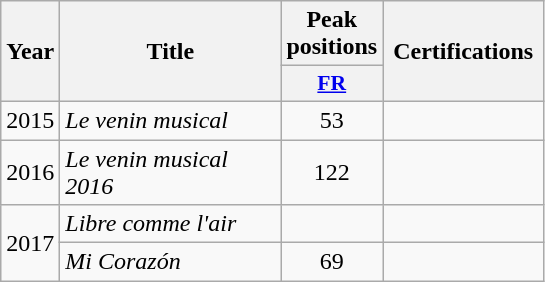<table class="wikitable">
<tr>
<th rowspan="2" style="text-align:center; width:10px;">Year</th>
<th rowspan="2" style="text-align:center; width:140px;">Title</th>
<th style="text-align:center; width:20px;">Peak positions</th>
<th rowspan="2" style="text-align:center; width:100px;">Certifications</th>
</tr>
<tr>
<th scope="col" style="width:3em;font-size:90%;"><a href='#'>FR</a><br></th>
</tr>
<tr>
<td style="text-align:center;">2015</td>
<td><em>Le venin musical</em></td>
<td style="text-align:center;">53</td>
<td style="text-align:center;"></td>
</tr>
<tr>
<td style="text-align:center;">2016</td>
<td><em>Le venin musical 2016</em></td>
<td style="text-align:center;">122</td>
<td style="text-align:center;"></td>
</tr>
<tr>
<td style="text-align:center;" rowspan="2">2017</td>
<td><em>Libre comme l'air</em></td>
<td style="text-align:center;"></td>
<td style="text-align:center;"></td>
</tr>
<tr>
<td><em>Mi Corazón</em></td>
<td style="text-align:center;">69<br></td>
<td style="text-align:center;"></td>
</tr>
</table>
